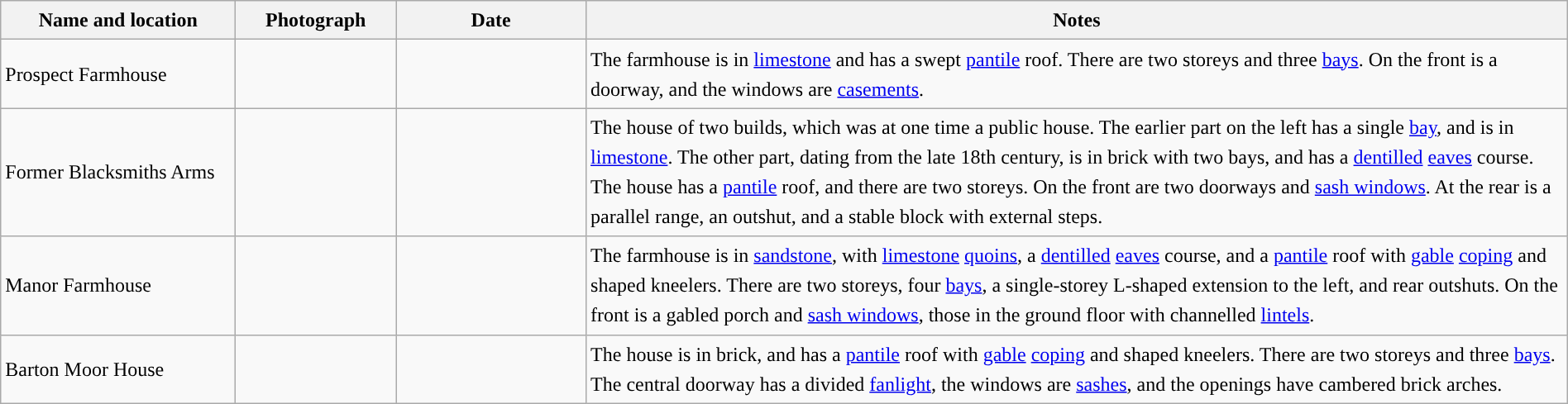<table class="wikitable sortable plainrowheaders" style="width:100%;border:0px;text-align:left;line-height:150%;">
<tr>
<th scope="col"  style="width:150px">Name and location</th>
<th scope="col"  style="width:100px" class="unsortable">Photograph</th>
<th scope="col"  style="width:120px">Date</th>
<th scope="col"  style="width:650px" class="unsortable">Notes</th>
</tr>
<tr>
<td>Prospect Farmhouse<br><small></small></td>
<td></td>
<td align="center"></td>
<td>The farmhouse is in <a href='#'>limestone</a> and has a swept <a href='#'>pantile</a> roof.  There are two storeys and three <a href='#'>bays</a>.  On the front is a doorway, and the windows are <a href='#'>casements</a>.</td>
</tr>
<tr>
<td>Former Blacksmiths Arms<br><small></small></td>
<td></td>
<td align="center"></td>
<td>The house of two builds, which was at one time a public house.  The earlier part on the left has a single <a href='#'>bay</a>, and is in <a href='#'>limestone</a>.  The other part, dating from the late 18th century, is in brick with two bays, and has a <a href='#'>dentilled</a> <a href='#'>eaves</a> course.  The house has a <a href='#'>pantile</a> roof, and there are two storeys.  On the front are two doorways and <a href='#'>sash windows</a>.  At the rear is a parallel range, an outshut, and a stable block with external steps.</td>
</tr>
<tr>
<td>Manor Farmhouse<br><small></small></td>
<td></td>
<td align="center"></td>
<td>The farmhouse is in <a href='#'>sandstone</a>, with <a href='#'>limestone</a> <a href='#'>quoins</a>, a <a href='#'>dentilled</a> <a href='#'>eaves</a> course, and a <a href='#'>pantile</a> roof with <a href='#'>gable</a> <a href='#'>coping</a> and shaped kneelers.  There are two storeys, four <a href='#'>bays</a>, a single-storey L-shaped extension to the left, and rear outshuts.  On the front is a gabled porch and <a href='#'>sash windows</a>, those in the ground floor with channelled <a href='#'>lintels</a>.</td>
</tr>
<tr>
<td>Barton Moor House<br><small></small></td>
<td></td>
<td align="center"></td>
<td>The house is in brick, and has a <a href='#'>pantile</a> roof with <a href='#'>gable</a> <a href='#'>coping</a> and shaped kneelers.  There are two storeys and three <a href='#'>bays</a>.  The central doorway has a divided <a href='#'>fanlight</a>, the windows are <a href='#'>sashes</a>, and the openings have cambered brick arches.</td>
</tr>
<tr>
</tr>
</table>
